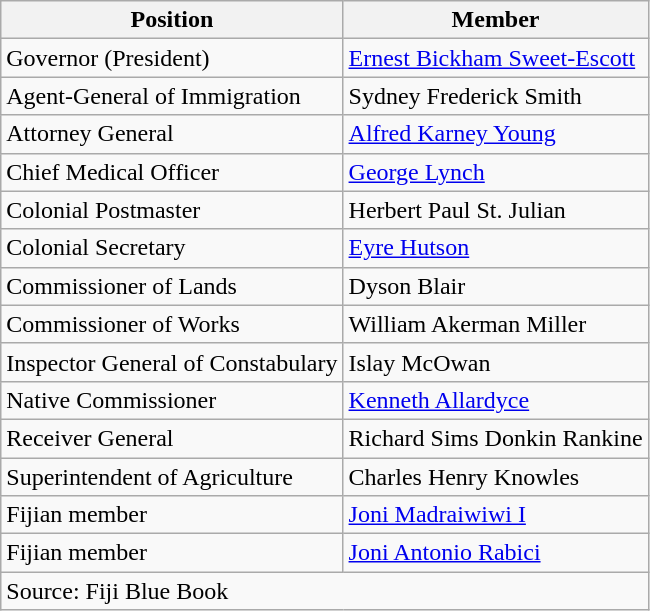<table class=wikitable>
<tr>
<th>Position</th>
<th>Member</th>
</tr>
<tr>
<td>Governor (President)</td>
<td><a href='#'>Ernest Bickham Sweet-Escott</a></td>
</tr>
<tr>
<td>Agent-General of Immigration</td>
<td>Sydney Frederick Smith</td>
</tr>
<tr>
<td>Attorney General</td>
<td><a href='#'>Alfred Karney Young</a></td>
</tr>
<tr>
<td>Chief Medical Officer</td>
<td><a href='#'>George Lynch</a></td>
</tr>
<tr>
<td>Colonial Postmaster</td>
<td>Herbert Paul St. Julian</td>
</tr>
<tr>
<td>Colonial Secretary</td>
<td><a href='#'>Eyre Hutson</a></td>
</tr>
<tr>
<td>Commissioner of Lands</td>
<td>Dyson Blair</td>
</tr>
<tr>
<td>Commissioner of Works</td>
<td>William Akerman Miller</td>
</tr>
<tr>
<td>Inspector General of Constabulary</td>
<td>Islay McOwan</td>
</tr>
<tr>
<td>Native Commissioner</td>
<td><a href='#'>Kenneth Allardyce</a></td>
</tr>
<tr>
<td>Receiver General</td>
<td>Richard Sims Donkin Rankine</td>
</tr>
<tr>
<td>Superintendent of Agriculture</td>
<td>Charles Henry Knowles</td>
</tr>
<tr>
<td>Fijian member</td>
<td><a href='#'>Joni Madraiwiwi I</a></td>
</tr>
<tr>
<td>Fijian member</td>
<td><a href='#'>Joni Antonio Rabici</a></td>
</tr>
<tr>
<td colspan=2>Source: Fiji Blue Book</td>
</tr>
</table>
